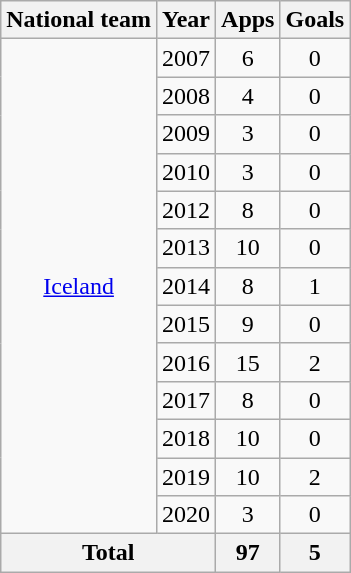<table class="wikitable" style="text-align:center">
<tr>
<th>National team</th>
<th>Year</th>
<th>Apps</th>
<th>Goals</th>
</tr>
<tr>
<td rowspan="13"><a href='#'>Iceland</a></td>
<td>2007</td>
<td>6</td>
<td>0</td>
</tr>
<tr>
<td>2008</td>
<td>4</td>
<td>0</td>
</tr>
<tr>
<td>2009</td>
<td>3</td>
<td>0</td>
</tr>
<tr>
<td>2010</td>
<td>3</td>
<td>0</td>
</tr>
<tr>
<td>2012</td>
<td>8</td>
<td>0</td>
</tr>
<tr>
<td>2013</td>
<td>10</td>
<td>0</td>
</tr>
<tr>
<td>2014</td>
<td>8</td>
<td>1</td>
</tr>
<tr>
<td>2015</td>
<td>9</td>
<td>0</td>
</tr>
<tr>
<td>2016</td>
<td>15</td>
<td>2</td>
</tr>
<tr>
<td>2017</td>
<td>8</td>
<td>0</td>
</tr>
<tr>
<td>2018</td>
<td>10</td>
<td>0</td>
</tr>
<tr>
<td>2019</td>
<td>10</td>
<td>2</td>
</tr>
<tr>
<td>2020</td>
<td>3</td>
<td>0</td>
</tr>
<tr>
<th colspan="2">Total</th>
<th>97</th>
<th>5</th>
</tr>
</table>
